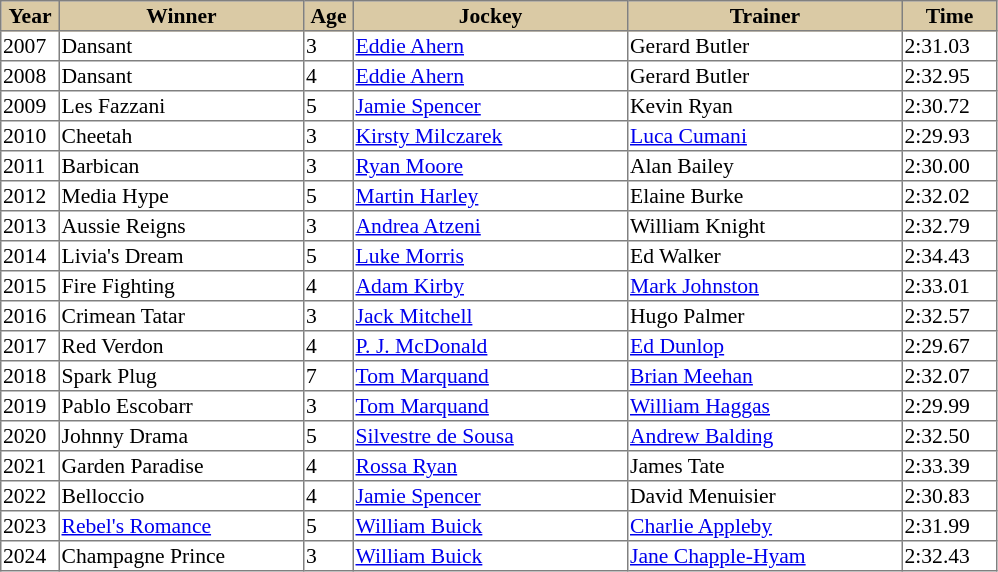<table class = "sortable" | border="1" style="border-collapse: collapse; font-size:90%">
<tr bgcolor="#DACAA5" align="center">
<th style="width:36px"><strong>Year</strong></th>
<th style="width:160px"><strong>Winner</strong></th>
<th style="width:30px"><strong>Age</strong></th>
<th style="width:180px"><strong>Jockey</strong></th>
<th style="width:180px"><strong>Trainer</strong></th>
<th style="width:60px"><strong>Time</strong></th>
</tr>
<tr>
<td>2007</td>
<td>Dansant</td>
<td>3</td>
<td><a href='#'>Eddie Ahern</a></td>
<td>Gerard Butler</td>
<td>2:31.03</td>
</tr>
<tr>
<td>2008</td>
<td>Dansant</td>
<td>4</td>
<td><a href='#'>Eddie Ahern</a></td>
<td>Gerard Butler</td>
<td>2:32.95</td>
</tr>
<tr>
<td>2009</td>
<td>Les Fazzani</td>
<td>5</td>
<td><a href='#'>Jamie Spencer</a></td>
<td>Kevin Ryan</td>
<td>2:30.72</td>
</tr>
<tr>
<td>2010</td>
<td>Cheetah</td>
<td>3</td>
<td><a href='#'>Kirsty Milczarek</a></td>
<td><a href='#'>Luca Cumani</a></td>
<td>2:29.93</td>
</tr>
<tr>
<td>2011</td>
<td>Barbican</td>
<td>3</td>
<td><a href='#'>Ryan Moore</a></td>
<td>Alan Bailey</td>
<td>2:30.00</td>
</tr>
<tr>
<td>2012</td>
<td>Media Hype</td>
<td>5</td>
<td><a href='#'>Martin Harley</a></td>
<td>Elaine Burke</td>
<td>2:32.02</td>
</tr>
<tr>
<td>2013</td>
<td>Aussie Reigns</td>
<td>3</td>
<td><a href='#'>Andrea Atzeni</a></td>
<td>William Knight</td>
<td>2:32.79</td>
</tr>
<tr>
<td>2014</td>
<td>Livia's Dream</td>
<td>5</td>
<td><a href='#'>Luke Morris</a></td>
<td>Ed Walker</td>
<td>2:34.43</td>
</tr>
<tr>
<td>2015</td>
<td>Fire Fighting</td>
<td>4</td>
<td><a href='#'>Adam Kirby</a></td>
<td><a href='#'>Mark Johnston</a></td>
<td>2:33.01</td>
</tr>
<tr>
<td>2016</td>
<td>Crimean Tatar</td>
<td>3</td>
<td><a href='#'>Jack Mitchell</a></td>
<td>Hugo Palmer</td>
<td>2:32.57</td>
</tr>
<tr>
<td>2017</td>
<td>Red Verdon</td>
<td>4</td>
<td><a href='#'>P. J. McDonald</a></td>
<td><a href='#'>Ed Dunlop</a></td>
<td>2:29.67</td>
</tr>
<tr>
<td>2018</td>
<td>Spark Plug</td>
<td>7</td>
<td><a href='#'>Tom Marquand</a></td>
<td><a href='#'>Brian Meehan</a></td>
<td>2:32.07</td>
</tr>
<tr>
<td>2019</td>
<td>Pablo Escobarr</td>
<td>3</td>
<td><a href='#'>Tom Marquand</a></td>
<td><a href='#'>William Haggas</a></td>
<td>2:29.99</td>
</tr>
<tr>
<td>2020</td>
<td>Johnny Drama</td>
<td>5</td>
<td><a href='#'>Silvestre de Sousa</a></td>
<td><a href='#'>Andrew Balding</a></td>
<td>2:32.50</td>
</tr>
<tr>
<td>2021</td>
<td>Garden Paradise</td>
<td>4</td>
<td><a href='#'>Rossa Ryan</a></td>
<td>James Tate</td>
<td>2:33.39</td>
</tr>
<tr>
<td>2022</td>
<td>Belloccio</td>
<td>4</td>
<td><a href='#'>Jamie Spencer</a></td>
<td>David Menuisier</td>
<td>2:30.83</td>
</tr>
<tr>
<td>2023</td>
<td><a href='#'>Rebel's Romance</a></td>
<td>5</td>
<td><a href='#'>William Buick</a></td>
<td><a href='#'>Charlie Appleby</a></td>
<td>2:31.99</td>
</tr>
<tr>
<td>2024</td>
<td>Champagne Prince</td>
<td>3</td>
<td><a href='#'>William Buick</a></td>
<td><a href='#'>Jane Chapple-Hyam</a></td>
<td>2:32.43</td>
</tr>
</table>
